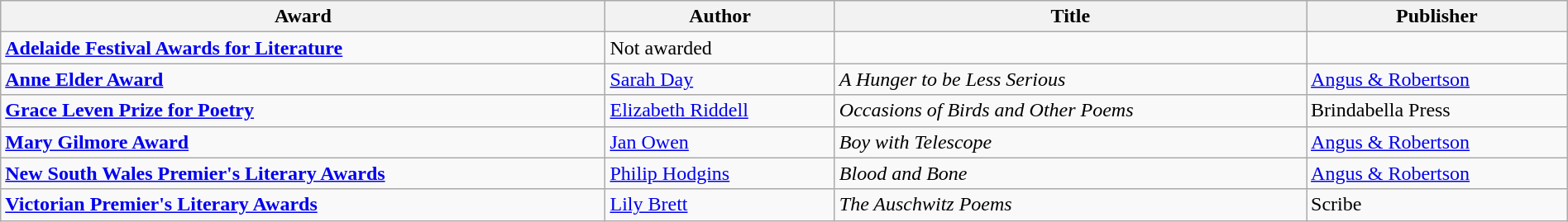<table class="wikitable" width=100%>
<tr>
<th>Award</th>
<th>Author</th>
<th>Title</th>
<th>Publisher</th>
</tr>
<tr>
<td><strong><a href='#'>Adelaide Festival Awards for Literature</a></strong></td>
<td>Not awarded</td>
<td></td>
<td></td>
</tr>
<tr>
<td><strong><a href='#'>Anne Elder Award</a></strong></td>
<td><a href='#'>Sarah Day</a></td>
<td><em>A Hunger to be Less Serious</em></td>
<td><a href='#'>Angus & Robertson</a></td>
</tr>
<tr>
<td><strong><a href='#'>Grace Leven Prize for Poetry</a></strong></td>
<td><a href='#'>Elizabeth Riddell</a></td>
<td><em>Occasions of Birds and Other Poems</em></td>
<td>Brindabella Press</td>
</tr>
<tr>
<td><strong><a href='#'>Mary Gilmore Award</a></strong></td>
<td><a href='#'>Jan Owen</a></td>
<td><em>Boy with Telescope</em></td>
<td><a href='#'>Angus & Robertson</a></td>
</tr>
<tr>
<td><strong><a href='#'>New South Wales Premier's Literary Awards</a></strong></td>
<td><a href='#'>Philip Hodgins</a></td>
<td><em>Blood and Bone</em></td>
<td><a href='#'>Angus & Robertson</a></td>
</tr>
<tr>
<td><strong><a href='#'>Victorian Premier's Literary Awards</a></strong></td>
<td><a href='#'>Lily Brett</a></td>
<td><em>The Auschwitz Poems</em></td>
<td>Scribe</td>
</tr>
</table>
